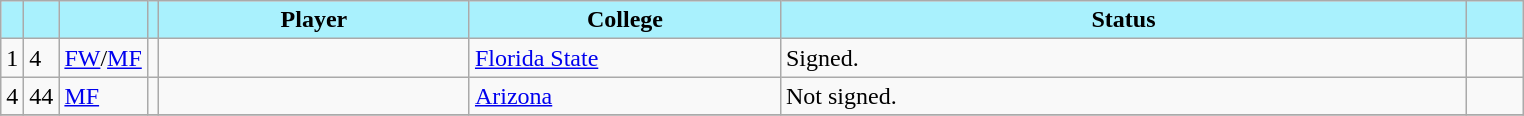<table class="wikitable sortable">
<tr>
<th style="background:#A9F1FD; color:#000;" scope="col"></th>
<th style="background:#A9F1FD; color:#000;" scope="col"></th>
<th style="background:#A9F1FD; color:#000;" scope="col"></th>
<th style="background:#A9F1FD; color:#000;" scope="col"></th>
<th style="background:#A9F1FD; color:#000; width:200px;" scope="col">Player</th>
<th style="background:#A9F1FD; color:#000; width:200px;" scope="col">College</th>
<th style="background:#A9F1FD; color:#000; width:450px;" scope="col">Status</th>
<th style="background:#A9F1FD; color:#000; width:30px;" scope="col"></th>
</tr>
<tr>
<td>1</td>
<td>4</td>
<td><a href='#'>FW</a>/<a href='#'>MF</a></td>
<td></td>
<td></td>
<td><a href='#'>Florida State</a></td>
<td>Signed.</td>
<td></td>
</tr>
<tr>
<td>4</td>
<td>44</td>
<td><a href='#'>MF</a></td>
<td></td>
<td></td>
<td><a href='#'>Arizona</a></td>
<td>Not signed.</td>
<td></td>
</tr>
<tr>
</tr>
</table>
